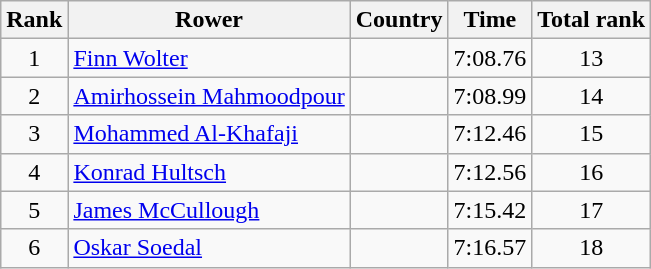<table class="wikitable" style="text-align:center">
<tr>
<th>Rank</th>
<th>Rower</th>
<th>Country</th>
<th>Time</th>
<th>Total rank</th>
</tr>
<tr>
<td>1</td>
<td align="left"><a href='#'>Finn Wolter</a></td>
<td align="left"></td>
<td>7:08.76</td>
<td>13</td>
</tr>
<tr>
<td>2</td>
<td align="left"><a href='#'>Amirhossein Mahmoodpour</a></td>
<td align="left"></td>
<td>7:08.99</td>
<td>14</td>
</tr>
<tr>
<td>3</td>
<td align="left"><a href='#'>Mohammed Al-Khafaji</a></td>
<td align="left"></td>
<td>7:12.46</td>
<td>15</td>
</tr>
<tr>
<td>4</td>
<td align="left"><a href='#'>Konrad Hultsch</a></td>
<td align="left"></td>
<td>7:12.56</td>
<td>16</td>
</tr>
<tr>
<td>5</td>
<td align="left"><a href='#'>James McCullough</a></td>
<td align="left"></td>
<td>7:15.42</td>
<td>17</td>
</tr>
<tr>
<td>6</td>
<td align="left"><a href='#'>Oskar Soedal</a></td>
<td align="left"></td>
<td>7:16.57</td>
<td>18</td>
</tr>
</table>
